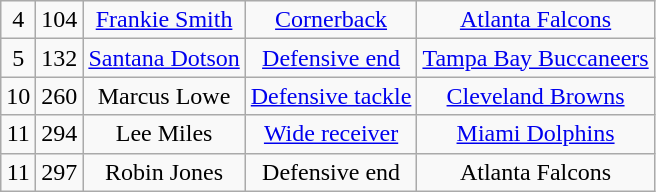<table class="wikitable" style="text-align:center">
<tr>
<td>4</td>
<td>104</td>
<td><a href='#'>Frankie Smith</a></td>
<td><a href='#'>Cornerback</a></td>
<td><a href='#'>Atlanta Falcons</a></td>
</tr>
<tr>
<td>5</td>
<td>132</td>
<td><a href='#'>Santana Dotson</a></td>
<td><a href='#'>Defensive end</a></td>
<td><a href='#'>Tampa Bay Buccaneers</a></td>
</tr>
<tr>
<td>10</td>
<td>260</td>
<td>Marcus Lowe</td>
<td><a href='#'>Defensive tackle</a></td>
<td><a href='#'>Cleveland Browns</a></td>
</tr>
<tr>
<td>11</td>
<td>294</td>
<td>Lee Miles</td>
<td><a href='#'>Wide receiver</a></td>
<td><a href='#'>Miami Dolphins</a></td>
</tr>
<tr>
<td>11</td>
<td>297</td>
<td>Robin Jones</td>
<td>Defensive end</td>
<td>Atlanta Falcons</td>
</tr>
</table>
